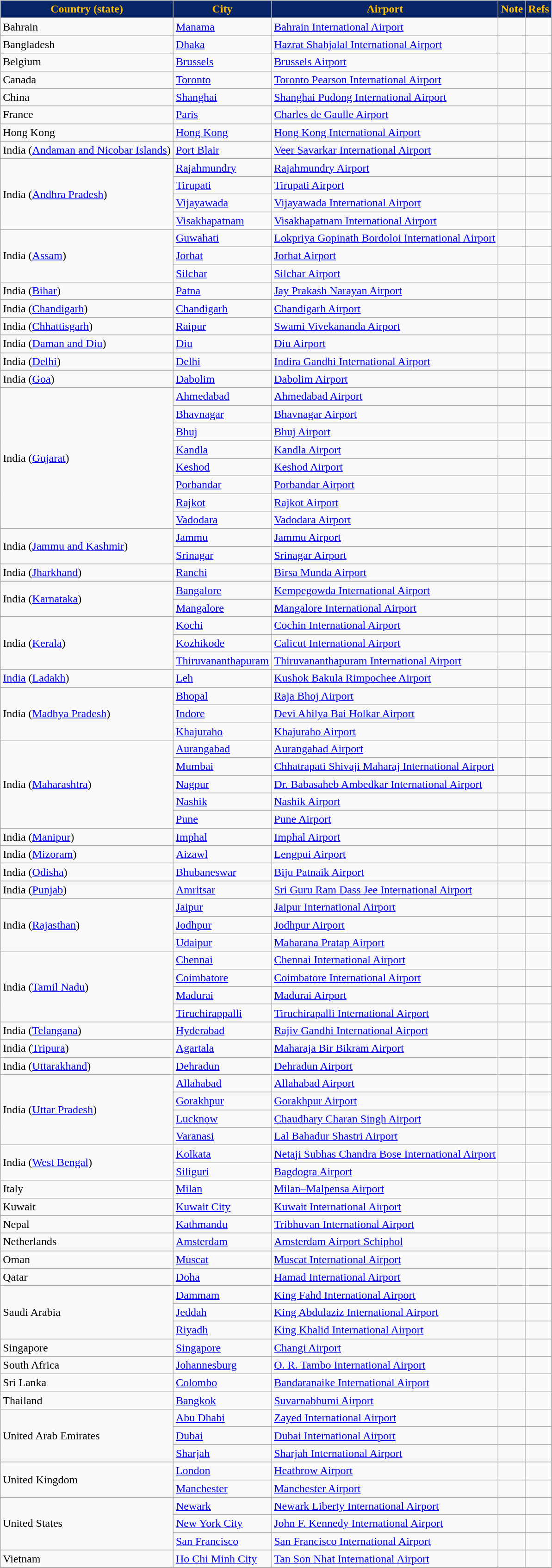<table class="sortable wikitable">
<tr>
<th style="background:#082567; color:#ffbf00;">Country (state)</th>
<th style="background:#082567; color:#ffbf00;">City</th>
<th style="background:#082567; color:#ffbf00;">Airport</th>
<th style="background:#082567; color:#ffbf00;">Note</th>
<th style="background:#082567; color:#ffbf00;" class="unsortable">Refs</th>
</tr>
<tr>
<td>Bahrain</td>
<td><a href='#'>Manama</a></td>
<td><a href='#'>Bahrain International Airport</a></td>
<td></td>
<td align=center></td>
</tr>
<tr>
<td>Bangladesh</td>
<td><a href='#'>Dhaka</a></td>
<td><a href='#'>Hazrat Shahjalal International Airport</a></td>
<td></td>
<td align=center></td>
</tr>
<tr>
<td>Belgium</td>
<td><a href='#'>Brussels</a></td>
<td><a href='#'>Brussels Airport</a></td>
<td></td>
<td align=center></td>
</tr>
<tr>
<td>Canada</td>
<td><a href='#'>Toronto</a></td>
<td><a href='#'>Toronto Pearson International Airport</a></td>
<td></td>
<td align=center></td>
</tr>
<tr>
<td>China</td>
<td><a href='#'>Shanghai</a></td>
<td><a href='#'>Shanghai Pudong International Airport</a></td>
<td></td>
<td align=center></td>
</tr>
<tr>
<td>France</td>
<td><a href='#'>Paris</a></td>
<td><a href='#'>Charles de Gaulle Airport</a></td>
<td></td>
<td align=center></td>
</tr>
<tr>
<td>Hong Kong</td>
<td><a href='#'>Hong Kong</a></td>
<td><a href='#'>Hong Kong International Airport</a></td>
<td></td>
<td align=center></td>
</tr>
<tr>
<td>India (<a href='#'>Andaman and Nicobar Islands</a>)</td>
<td><a href='#'>Port Blair</a></td>
<td><a href='#'>Veer Savarkar International Airport</a></td>
<td></td>
<td align=center></td>
</tr>
<tr>
<td rowspan=4>India (<a href='#'>Andhra Pradesh</a>)</td>
<td><a href='#'>Rajahmundry</a></td>
<td><a href='#'>Rajahmundry Airport</a></td>
<td></td>
<td align=center></td>
</tr>
<tr>
<td><a href='#'>Tirupati</a></td>
<td><a href='#'>Tirupati Airport</a></td>
<td></td>
<td align=center></td>
</tr>
<tr>
<td><a href='#'>Vijayawada</a></td>
<td><a href='#'>Vijayawada International Airport</a></td>
<td></td>
<td align=center></td>
</tr>
<tr>
<td><a href='#'>Visakhapatnam</a></td>
<td><a href='#'>Visakhapatnam International Airport</a></td>
<td></td>
<td align=center></td>
</tr>
<tr>
<td rowspan=3>India (<a href='#'>Assam</a>)</td>
<td><a href='#'>Guwahati</a></td>
<td><a href='#'>Lokpriya Gopinath Bordoloi International Airport</a></td>
<td></td>
<td align=center></td>
</tr>
<tr>
<td><a href='#'>Jorhat</a></td>
<td><a href='#'>Jorhat Airport</a></td>
<td></td>
<td align=center></td>
</tr>
<tr>
<td><a href='#'>Silchar</a></td>
<td><a href='#'>Silchar Airport</a></td>
<td></td>
<td align=center></td>
</tr>
<tr>
<td>India (<a href='#'>Bihar</a>)</td>
<td><a href='#'>Patna</a></td>
<td><a href='#'>Jay Prakash Narayan Airport</a></td>
<td></td>
<td align=center></td>
</tr>
<tr>
<td>India (<a href='#'>Chandigarh</a>)</td>
<td><a href='#'>Chandigarh</a></td>
<td><a href='#'>Chandigarh Airport</a></td>
<td></td>
<td align=center></td>
</tr>
<tr>
<td>India (<a href='#'>Chhattisgarh</a>)</td>
<td><a href='#'>Raipur</a></td>
<td><a href='#'>Swami Vivekananda Airport</a></td>
<td></td>
<td align=center></td>
</tr>
<tr>
<td>India (<a href='#'>Daman and Diu</a>)</td>
<td><a href='#'>Diu</a></td>
<td><a href='#'>Diu Airport</a></td>
<td></td>
<td align=center></td>
</tr>
<tr>
<td>India (<a href='#'>Delhi</a>)</td>
<td><a href='#'>Delhi</a></td>
<td><a href='#'>Indira Gandhi International Airport</a></td>
<td></td>
<td align=center></td>
</tr>
<tr>
<td>India (<a href='#'>Goa</a>)</td>
<td><a href='#'>Dabolim</a></td>
<td><a href='#'>Dabolim Airport</a></td>
<td></td>
<td align=center></td>
</tr>
<tr>
<td rowspan=8>India (<a href='#'>Gujarat</a>)</td>
<td><a href='#'>Ahmedabad</a></td>
<td><a href='#'>Ahmedabad Airport</a></td>
<td></td>
<td align=center></td>
</tr>
<tr>
<td><a href='#'>Bhavnagar</a></td>
<td><a href='#'>Bhavnagar Airport</a></td>
<td></td>
<td align=center></td>
</tr>
<tr>
<td><a href='#'>Bhuj</a></td>
<td><a href='#'>Bhuj Airport</a></td>
<td></td>
<td align=center></td>
</tr>
<tr>
<td><a href='#'>Kandla</a></td>
<td><a href='#'>Kandla Airport</a></td>
<td></td>
<td align=center></td>
</tr>
<tr>
<td><a href='#'>Keshod</a></td>
<td><a href='#'>Keshod Airport</a></td>
<td></td>
<td align=center></td>
</tr>
<tr>
<td><a href='#'>Porbandar</a></td>
<td><a href='#'>Porbandar Airport</a></td>
<td></td>
<td align=center></td>
</tr>
<tr>
<td><a href='#'>Rajkot</a></td>
<td><a href='#'>Rajkot Airport</a></td>
<td></td>
<td align=center></td>
</tr>
<tr>
<td><a href='#'>Vadodara</a></td>
<td><a href='#'>Vadodara Airport</a></td>
<td></td>
<td align=center></td>
</tr>
<tr>
<td rowspan=2>India (<a href='#'>Jammu and Kashmir</a>)</td>
<td><a href='#'>Jammu</a></td>
<td><a href='#'>Jammu Airport</a></td>
<td></td>
<td align=center></td>
</tr>
<tr>
<td><a href='#'>Srinagar</a></td>
<td><a href='#'>Srinagar Airport</a></td>
<td></td>
<td align=center></td>
</tr>
<tr>
<td>India (<a href='#'>Jharkhand</a>)</td>
<td><a href='#'>Ranchi</a></td>
<td><a href='#'>Birsa Munda Airport</a></td>
<td></td>
<td align=center></td>
</tr>
<tr>
<td rowspan=2>India (<a href='#'>Karnataka</a>)</td>
<td><a href='#'>Bangalore</a></td>
<td><a href='#'>Kempegowda International Airport</a></td>
<td></td>
<td align=center></td>
</tr>
<tr>
<td><a href='#'>Mangalore</a></td>
<td><a href='#'>Mangalore International Airport</a></td>
<td></td>
<td align=center></td>
</tr>
<tr>
<td rowspan=3>India (<a href='#'>Kerala</a>)</td>
<td><a href='#'>Kochi</a></td>
<td><a href='#'>Cochin International Airport</a></td>
<td></td>
<td align=center></td>
</tr>
<tr>
<td><a href='#'>Kozhikode</a></td>
<td><a href='#'>Calicut International Airport</a></td>
<td></td>
<td align=center></td>
</tr>
<tr>
<td><a href='#'>Thiruvananthapuram</a></td>
<td><a href='#'>Thiruvananthapuram International Airport</a></td>
<td></td>
<td align=center></td>
</tr>
<tr>
<td><a href='#'>India</a> (<a href='#'>Ladakh</a>)</td>
<td><a href='#'>Leh</a></td>
<td><a href='#'>Kushok Bakula Rimpochee Airport</a></td>
<td></td>
<td align=center></td>
</tr>
<tr>
<td rowspan=3>India (<a href='#'>Madhya Pradesh</a>)</td>
<td><a href='#'>Bhopal</a></td>
<td><a href='#'>Raja Bhoj Airport</a></td>
<td></td>
<td align=center></td>
</tr>
<tr>
<td><a href='#'>Indore</a></td>
<td><a href='#'>Devi Ahilya Bai Holkar Airport</a></td>
<td></td>
<td align=center></td>
</tr>
<tr>
<td><a href='#'>Khajuraho</a></td>
<td><a href='#'>Khajuraho Airport</a></td>
<td></td>
<td align=center></td>
</tr>
<tr>
<td rowspan=5>India (<a href='#'>Maharashtra</a>)</td>
<td><a href='#'>Aurangabad</a></td>
<td><a href='#'>Aurangabad Airport</a></td>
<td></td>
<td align=center></td>
</tr>
<tr>
<td><a href='#'>Mumbai</a></td>
<td><a href='#'>Chhatrapati Shivaji Maharaj International Airport</a></td>
<td></td>
<td align=center></td>
</tr>
<tr>
<td><a href='#'>Nagpur</a></td>
<td><a href='#'>Dr. Babasaheb Ambedkar International Airport</a></td>
<td></td>
<td align=center></td>
</tr>
<tr>
<td><a href='#'>Nashik</a></td>
<td><a href='#'>Nashik Airport</a></td>
<td></td>
<td align=center></td>
</tr>
<tr>
<td><a href='#'>Pune</a></td>
<td><a href='#'>Pune Airport</a></td>
<td></td>
<td align=center></td>
</tr>
<tr>
<td>India (<a href='#'>Manipur</a>)</td>
<td><a href='#'>Imphal</a></td>
<td><a href='#'>Imphal Airport</a></td>
<td></td>
<td align=center></td>
</tr>
<tr>
<td>India (<a href='#'>Mizoram</a>)</td>
<td><a href='#'>Aizawl</a></td>
<td><a href='#'>Lengpui Airport</a></td>
<td></td>
<td align=center></td>
</tr>
<tr>
<td>India (<a href='#'>Odisha</a>)</td>
<td><a href='#'>Bhubaneswar</a></td>
<td><a href='#'>Biju Patnaik Airport</a></td>
<td></td>
<td align=center></td>
</tr>
<tr>
<td>India (<a href='#'>Punjab</a>)</td>
<td><a href='#'>Amritsar</a></td>
<td><a href='#'>Sri Guru Ram Dass Jee International Airport</a></td>
<td></td>
<td align=center></td>
</tr>
<tr>
<td rowspan=3>India (<a href='#'>Rajasthan</a>)</td>
<td><a href='#'>Jaipur</a></td>
<td><a href='#'>Jaipur International Airport</a></td>
<td></td>
<td align=center></td>
</tr>
<tr>
<td><a href='#'>Jodhpur</a></td>
<td><a href='#'>Jodhpur Airport</a></td>
<td></td>
<td align=center></td>
</tr>
<tr>
<td><a href='#'>Udaipur</a></td>
<td><a href='#'>Maharana Pratap Airport</a></td>
<td></td>
<td align=center></td>
</tr>
<tr>
<td rowspan=4>India (<a href='#'>Tamil Nadu</a>)</td>
<td><a href='#'>Chennai</a></td>
<td><a href='#'>Chennai International Airport</a></td>
<td></td>
<td align=center></td>
</tr>
<tr>
<td><a href='#'>Coimbatore</a></td>
<td><a href='#'>Coimbatore International Airport</a></td>
<td></td>
<td align=center></td>
</tr>
<tr>
<td><a href='#'>Madurai</a></td>
<td><a href='#'>Madurai Airport</a></td>
<td></td>
<td align=center></td>
</tr>
<tr>
<td><a href='#'>Tiruchirappalli</a></td>
<td><a href='#'>Tiruchirapalli International Airport</a></td>
<td></td>
<td align=center></td>
</tr>
<tr>
<td>India (<a href='#'>Telangana</a>)</td>
<td><a href='#'>Hyderabad</a></td>
<td><a href='#'>Rajiv Gandhi International Airport</a></td>
<td></td>
<td align=center></td>
</tr>
<tr>
<td>India (<a href='#'>Tripura</a>)</td>
<td><a href='#'>Agartala</a></td>
<td><a href='#'>Maharaja Bir Bikram Airport</a></td>
<td></td>
<td align=center></td>
</tr>
<tr>
<td>India (<a href='#'>Uttarakhand</a>)</td>
<td><a href='#'>Dehradun</a></td>
<td><a href='#'>Dehradun Airport</a></td>
<td></td>
<td align=center></td>
</tr>
<tr>
<td rowspan=4>India (<a href='#'>Uttar Pradesh</a>)</td>
<td><a href='#'>Allahabad</a></td>
<td><a href='#'>Allahabad Airport</a></td>
<td></td>
<td align=center></td>
</tr>
<tr>
<td><a href='#'>Gorakhpur</a></td>
<td><a href='#'>Gorakhpur Airport</a></td>
<td></td>
<td align=center></td>
</tr>
<tr>
<td><a href='#'>Lucknow</a></td>
<td><a href='#'>Chaudhary Charan Singh Airport</a></td>
<td></td>
<td align=center></td>
</tr>
<tr>
<td><a href='#'>Varanasi</a></td>
<td><a href='#'>Lal Bahadur Shastri Airport</a></td>
<td></td>
<td align=center></td>
</tr>
<tr>
<td rowspan=2>India (<a href='#'>West Bengal</a>)</td>
<td><a href='#'>Kolkata</a></td>
<td><a href='#'>Netaji Subhas Chandra Bose International Airport</a></td>
<td></td>
<td align=center></td>
</tr>
<tr>
<td><a href='#'>Siliguri</a></td>
<td><a href='#'>Bagdogra Airport</a></td>
<td></td>
<td align=center></td>
</tr>
<tr>
<td>Italy</td>
<td><a href='#'>Milan</a></td>
<td><a href='#'>Milan–Malpensa Airport</a></td>
<td></td>
<td align=center></td>
</tr>
<tr>
<td>Kuwait</td>
<td><a href='#'>Kuwait City</a></td>
<td><a href='#'>Kuwait International Airport</a></td>
<td></td>
<td align=center></td>
</tr>
<tr>
<td>Nepal</td>
<td><a href='#'>Kathmandu</a></td>
<td><a href='#'>Tribhuvan International Airport</a></td>
<td></td>
<td align=center></td>
</tr>
<tr>
<td>Netherlands</td>
<td><a href='#'>Amsterdam</a></td>
<td><a href='#'>Amsterdam Airport Schiphol</a></td>
<td></td>
<td align=center></td>
</tr>
<tr>
<td>Oman</td>
<td><a href='#'>Muscat</a></td>
<td><a href='#'>Muscat International Airport</a></td>
<td></td>
<td align=center></td>
</tr>
<tr>
<td>Qatar</td>
<td><a href='#'>Doha</a></td>
<td><a href='#'>Hamad International Airport</a></td>
<td></td>
<td align=center></td>
</tr>
<tr>
<td rowspan="3">Saudi Arabia</td>
<td><a href='#'>Dammam</a></td>
<td><a href='#'>King Fahd International Airport</a></td>
<td></td>
<td align=center></td>
</tr>
<tr>
<td><a href='#'>Jeddah</a></td>
<td><a href='#'>King Abdulaziz International Airport</a></td>
<td></td>
<td align=center></td>
</tr>
<tr>
<td><a href='#'>Riyadh</a></td>
<td><a href='#'>King Khalid International Airport</a></td>
<td></td>
<td align=center></td>
</tr>
<tr>
<td>Singapore</td>
<td><a href='#'>Singapore</a></td>
<td><a href='#'>Changi Airport</a></td>
<td></td>
<td align=center></td>
</tr>
<tr>
<td>South Africa</td>
<td><a href='#'>Johannesburg</a></td>
<td><a href='#'>O. R. Tambo International Airport</a></td>
<td></td>
<td align=center></td>
</tr>
<tr>
<td>Sri Lanka</td>
<td><a href='#'>Colombo</a></td>
<td><a href='#'>Bandaranaike International Airport</a></td>
<td></td>
<td align=center></td>
</tr>
<tr>
<td>Thailand</td>
<td><a href='#'>Bangkok</a></td>
<td><a href='#'>Suvarnabhumi Airport</a></td>
<td></td>
<td align=center></td>
</tr>
<tr>
<td rowspan="3">United Arab Emirates</td>
<td><a href='#'>Abu Dhabi</a></td>
<td><a href='#'>Zayed International Airport</a></td>
<td></td>
<td align=center></td>
</tr>
<tr>
<td><a href='#'>Dubai</a></td>
<td><a href='#'>Dubai International Airport</a></td>
<td></td>
<td align=center></td>
</tr>
<tr>
<td><a href='#'>Sharjah</a></td>
<td><a href='#'>Sharjah International Airport</a></td>
<td></td>
<td align=center></td>
</tr>
<tr>
<td rowspan=2>United Kingdom</td>
<td><a href='#'>London</a></td>
<td><a href='#'>Heathrow Airport</a></td>
<td></td>
<td align=center></td>
</tr>
<tr>
<td><a href='#'>Manchester</a></td>
<td><a href='#'>Manchester Airport</a></td>
<td></td>
<td align=center></td>
</tr>
<tr>
<td rowspan=3>United States</td>
<td><a href='#'>Newark</a></td>
<td><a href='#'>Newark Liberty International Airport</a></td>
<td></td>
<td align=center></td>
</tr>
<tr>
<td><a href='#'>New York City</a></td>
<td><a href='#'>John F. Kennedy International Airport</a></td>
<td></td>
<td align=center></td>
</tr>
<tr>
<td><a href='#'>San Francisco</a></td>
<td><a href='#'>San Francisco International Airport</a></td>
<td></td>
<td align=center></td>
</tr>
<tr>
<td>Vietnam</td>
<td><a href='#'>Ho Chi Minh City</a></td>
<td><a href='#'>Tan Son Nhat International Airport</a></td>
<td></td>
<td align=center></td>
</tr>
<tr>
</tr>
</table>
